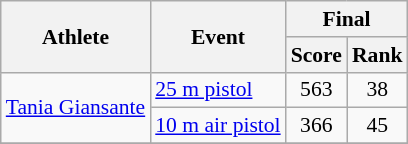<table class="wikitable" style="font-size:90%">
<tr>
<th rowspan="2">Athlete</th>
<th rowspan="2">Event</th>
<th colspan="2">Final</th>
</tr>
<tr>
<th>Score</th>
<th>Rank</th>
</tr>
<tr>
<td rowspan=2><a href='#'>Tania Giansante</a></td>
<td rowspan=1><a href='#'>25 m pistol</a></td>
<td style="text-align:center;">563</td>
<td style="text-align:center;">38</td>
</tr>
<tr>
<td rowspan=1><a href='#'>10 m air pistol</a></td>
<td style="text-align:center;">366</td>
<td style="text-align:center;">45</td>
</tr>
<tr>
</tr>
</table>
